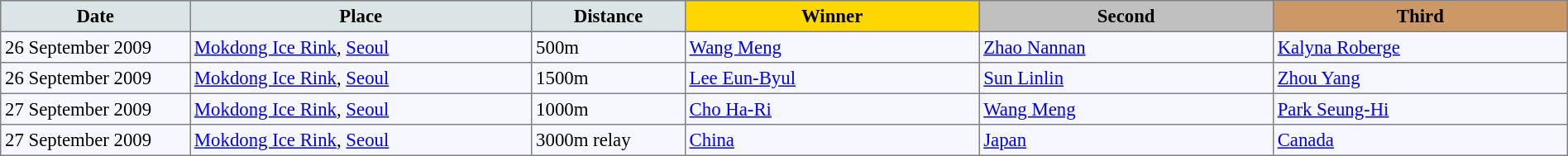<table bgcolor="#f7f8ff" cellpadding="3" cellspacing="0" border="1" style="font-size: 95%; border: gray solid 1px; border-collapse: collapse;">
<tr bgcolor="#CCCCCC">
<td align="center" bgcolor="#DCE5E5" width="150"><strong>Date</strong></td>
<td align="center" bgcolor="#DCE5E5" width="280"><strong>Place</strong></td>
<td align="center" bgcolor="#DCE5E5" width="120"><strong>Distance</strong></td>
<td align="center" bgcolor="gold" width="240"><strong>Winner</strong></td>
<td align="center" bgcolor="silver" width="240"><strong>Second</strong></td>
<td align="center" bgcolor="CC9966" width="240"><strong>Third</strong></td>
</tr>
<tr align="left">
<td>26 September 2009</td>
<td> <a href='#'>Mokdong Ice Rink</a>, <a href='#'>Seoul</a></td>
<td>500m</td>
<td> <a href='#'>Wang Meng</a></td>
<td> <a href='#'>Zhao Nannan</a></td>
<td> <a href='#'>Kalyna Roberge</a></td>
</tr>
<tr align="left">
<td>26 September 2009</td>
<td> <a href='#'>Mokdong Ice Rink</a>, <a href='#'>Seoul</a></td>
<td>1500m</td>
<td> <a href='#'>Lee Eun-Byul</a></td>
<td> <a href='#'>Sun Linlin</a></td>
<td> <a href='#'>Zhou Yang</a></td>
</tr>
<tr align="left">
<td>27 September 2009</td>
<td> <a href='#'>Mokdong Ice Rink</a>, <a href='#'>Seoul</a></td>
<td>1000m</td>
<td> <a href='#'>Cho Ha-Ri</a></td>
<td> <a href='#'>Wang Meng</a></td>
<td> <a href='#'>Park Seung-Hi</a></td>
</tr>
<tr align="left">
<td>27 September 2009</td>
<td> <a href='#'>Mokdong Ice Rink</a>, <a href='#'>Seoul</a></td>
<td>3000m relay</td>
<td> <a href='#'>China</a></td>
<td> <a href='#'>Japan</a></td>
<td> <a href='#'>Canada</a></td>
</tr>
</table>
